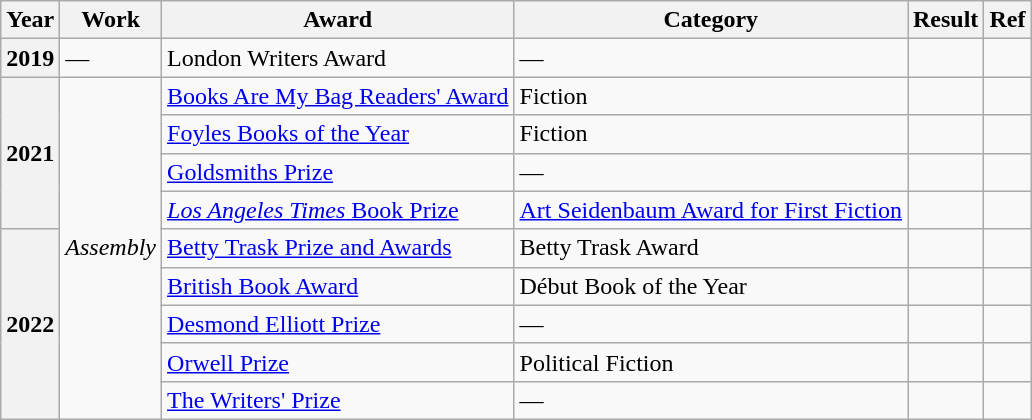<table class="wikitable sortable">
<tr>
<th>Year</th>
<th>Work</th>
<th>Award</th>
<th>Category</th>
<th>Result</th>
<th>Ref</th>
</tr>
<tr>
<th>2019</th>
<td>—</td>
<td>London Writers Award</td>
<td>—</td>
<td></td>
<td></td>
</tr>
<tr>
<th rowspan="4">2021</th>
<td rowspan="9"><em>Assembly</em></td>
<td><a href='#'>Books Are My Bag Readers' Award</a></td>
<td>Fiction</td>
<td></td>
<td></td>
</tr>
<tr>
<td><a href='#'>Foyles Books of the Year</a></td>
<td>Fiction</td>
<td></td>
<td></td>
</tr>
<tr>
<td><a href='#'>Goldsmiths Prize</a></td>
<td>—</td>
<td></td>
<td></td>
</tr>
<tr>
<td><a href='#'><em>Los Angeles Times</em> Book Prize</a></td>
<td><a href='#'>Art Seidenbaum Award for First Fiction</a></td>
<td></td>
<td></td>
</tr>
<tr>
<th rowspan="5">2022</th>
<td><a href='#'>Betty Trask Prize and Awards</a></td>
<td>Betty Trask Award</td>
<td></td>
<td></td>
</tr>
<tr>
<td><a href='#'>British Book Award</a></td>
<td>Début Book of the Year</td>
<td></td>
<td></td>
</tr>
<tr>
<td><a href='#'>Desmond Elliott Prize</a></td>
<td>—</td>
<td></td>
<td></td>
</tr>
<tr>
<td><a href='#'>Orwell Prize</a></td>
<td>Political Fiction</td>
<td></td>
<td></td>
</tr>
<tr>
<td><a href='#'>The Writers' Prize</a></td>
<td>—</td>
<td></td>
<td></td>
</tr>
</table>
